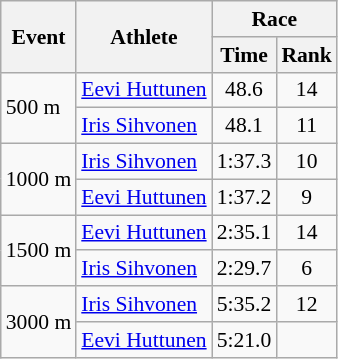<table class="wikitable" border="1" style="font-size:90%">
<tr>
<th rowspan=2>Event</th>
<th rowspan=2>Athlete</th>
<th colspan=2>Race</th>
</tr>
<tr>
<th>Time</th>
<th>Rank</th>
</tr>
<tr>
<td rowspan=2>500 m</td>
<td><a href='#'>Eevi Huttunen</a></td>
<td align=center>48.6</td>
<td align=center>14</td>
</tr>
<tr>
<td><a href='#'>Iris Sihvonen</a></td>
<td align=center>48.1</td>
<td align=center>11</td>
</tr>
<tr>
<td rowspan=2>1000 m</td>
<td><a href='#'>Iris Sihvonen</a></td>
<td align=center>1:37.3</td>
<td align=center>10</td>
</tr>
<tr>
<td><a href='#'>Eevi Huttunen</a></td>
<td align=center>1:37.2</td>
<td align=center>9</td>
</tr>
<tr>
<td rowspan=2>1500 m</td>
<td><a href='#'>Eevi Huttunen</a></td>
<td align=center>2:35.1</td>
<td align=center>14</td>
</tr>
<tr>
<td><a href='#'>Iris Sihvonen</a></td>
<td align=center>2:29.7</td>
<td align=center>6</td>
</tr>
<tr>
<td rowspan=2>3000 m</td>
<td><a href='#'>Iris Sihvonen</a></td>
<td align=center>5:35.2</td>
<td align=center>12</td>
</tr>
<tr>
<td><a href='#'>Eevi Huttunen</a></td>
<td align=center>5:21.0</td>
<td align=center></td>
</tr>
</table>
